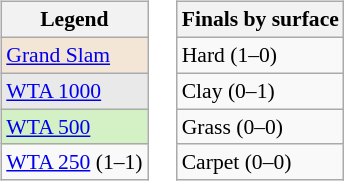<table>
<tr valign=top>
<td><br><table class=wikitable style="font-size:90%">
<tr>
<th>Legend</th>
</tr>
<tr style="background:#f3e6d7;">
<td><a href='#'>Grand Slam</a></td>
</tr>
<tr style="background:#e9e9e9;">
<td><a href='#'>WTA 1000</a></td>
</tr>
<tr style="background:#d4f1c5;">
<td><a href='#'>WTA 500</a></td>
</tr>
<tr>
<td><a href='#'>WTA 250</a> (1–1)</td>
</tr>
</table>
</td>
<td><br><table class=wikitable style="font-size:90%">
<tr>
<th>Finals by surface</th>
</tr>
<tr>
<td>Hard (1–0)</td>
</tr>
<tr>
<td>Clay (0–1)</td>
</tr>
<tr>
<td>Grass (0–0)</td>
</tr>
<tr>
<td>Carpet (0–0)</td>
</tr>
</table>
</td>
</tr>
</table>
